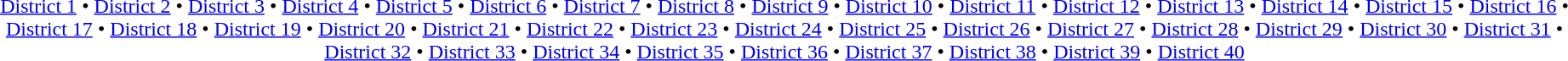<table id=toc class=toc summary=Contents>
<tr>
<td align=center><br><a href='#'>District 1</a> • <a href='#'>District 2</a> • <a href='#'>District 3</a> • <a href='#'>District 4</a> • <a href='#'>District 5</a> • <a href='#'>District 6</a> • <a href='#'>District 7</a> • <a href='#'>District 8</a> • <a href='#'>District 9</a> • <a href='#'>District 10</a> • <a href='#'>District 11</a> • <a href='#'>District 12</a> • <a href='#'>District 13</a> • <a href='#'>District 14</a> • <a href='#'>District 15</a> • <a href='#'>District 16</a> • <a href='#'>District 17</a> • <a href='#'>District 18</a> • <a href='#'>District 19</a> • <a href='#'>District 20</a> • <a href='#'>District 21</a> • <a href='#'>District 22</a> • <a href='#'>District 23</a> • <a href='#'>District 24</a> • <a href='#'>District 25</a> • <a href='#'>District 26</a> • <a href='#'>District 27</a> • <a href='#'>District 28</a> • <a href='#'>District 29</a> • <a href='#'>District 30</a> • <a href='#'>District 31</a> • <a href='#'>District 32</a> • <a href='#'>District 33</a> • <a href='#'>District 34</a> • <a href='#'>District 35</a> • <a href='#'>District 36</a> • <a href='#'>District 37</a> • <a href='#'>District 38</a> • <a href='#'>District 39</a> • <a href='#'>District 40</a></td>
</tr>
</table>
